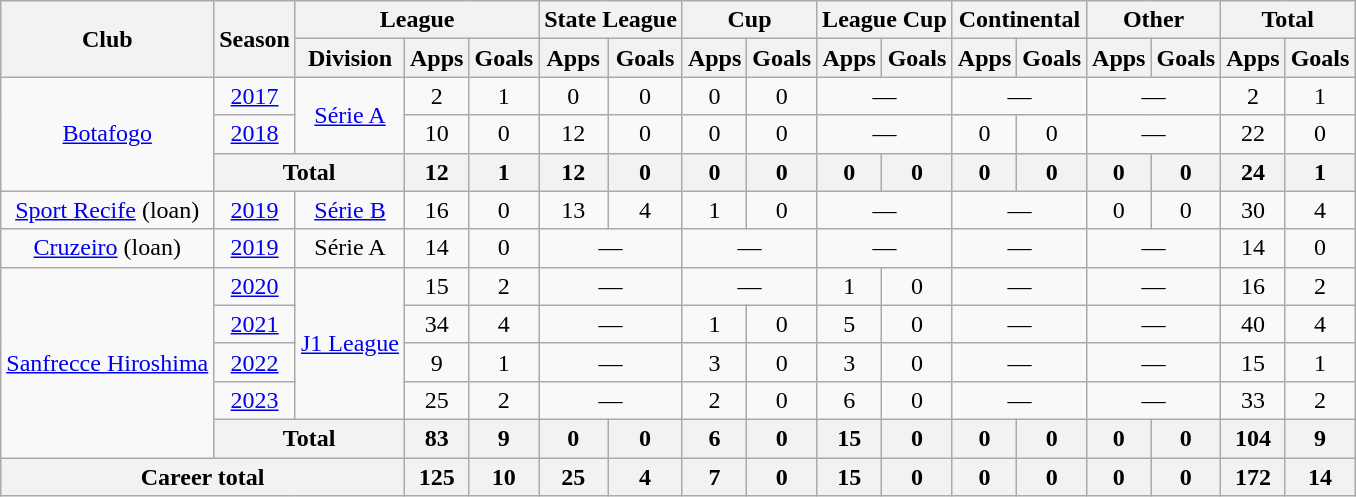<table class="wikitable" style="text-align: center">
<tr>
<th rowspan="2">Club</th>
<th rowspan="2">Season</th>
<th colspan="3">League</th>
<th colspan="2">State League</th>
<th colspan="2">Cup</th>
<th colspan="2">League Cup</th>
<th colspan="2">Continental</th>
<th colspan="2">Other</th>
<th colspan="2">Total</th>
</tr>
<tr>
<th>Division</th>
<th>Apps</th>
<th>Goals</th>
<th>Apps</th>
<th>Goals</th>
<th>Apps</th>
<th>Goals</th>
<th>Apps</th>
<th>Goals</th>
<th>Apps</th>
<th>Goals</th>
<th>Apps</th>
<th>Goals</th>
<th>Apps</th>
<th>Goals</th>
</tr>
<tr>
<td rowspan="3"><a href='#'>Botafogo</a></td>
<td><a href='#'>2017</a></td>
<td rowspan="2"><a href='#'>Série A</a></td>
<td>2</td>
<td>1</td>
<td>0</td>
<td>0</td>
<td>0</td>
<td>0</td>
<td colspan="2">—</td>
<td colspan="2">—</td>
<td colspan="2">—</td>
<td>2</td>
<td>1</td>
</tr>
<tr>
<td><a href='#'>2018</a></td>
<td>10</td>
<td>0</td>
<td>12</td>
<td>0</td>
<td>0</td>
<td>0</td>
<td colspan="2">—</td>
<td>0</td>
<td>0</td>
<td colspan="2">—</td>
<td>22</td>
<td>0</td>
</tr>
<tr>
<th colspan="2"><strong>Total</strong></th>
<th>12</th>
<th>1</th>
<th>12</th>
<th>0</th>
<th>0</th>
<th>0</th>
<th>0</th>
<th>0</th>
<th>0</th>
<th>0</th>
<th>0</th>
<th>0</th>
<th>24</th>
<th>1</th>
</tr>
<tr>
<td><a href='#'>Sport Recife</a> (loan)</td>
<td><a href='#'>2019</a></td>
<td><a href='#'>Série B</a></td>
<td>16</td>
<td>0</td>
<td>13</td>
<td>4</td>
<td>1</td>
<td>0</td>
<td colspan="2">—</td>
<td colspan="2">—</td>
<td>0</td>
<td>0</td>
<td>30</td>
<td>4</td>
</tr>
<tr>
<td><a href='#'>Cruzeiro</a> (loan)</td>
<td><a href='#'>2019</a></td>
<td>Série A</td>
<td>14</td>
<td>0</td>
<td colspan="2">—</td>
<td colspan="2">—</td>
<td colspan="2">—</td>
<td colspan="2">—</td>
<td colspan="2">—</td>
<td>14</td>
<td>0</td>
</tr>
<tr>
<td rowspan="5"><a href='#'>Sanfrecce Hiroshima</a></td>
<td><a href='#'>2020</a></td>
<td rowspan="4"><a href='#'>J1 League</a></td>
<td>15</td>
<td>2</td>
<td colspan="2">—</td>
<td colspan="2">—</td>
<td>1</td>
<td>0</td>
<td colspan="2">—</td>
<td colspan="2">—</td>
<td>16</td>
<td>2</td>
</tr>
<tr>
<td><a href='#'>2021</a></td>
<td>34</td>
<td>4</td>
<td colspan="2">—</td>
<td>1</td>
<td>0</td>
<td>5</td>
<td>0</td>
<td colspan="2">—</td>
<td colspan="2">—</td>
<td>40</td>
<td>4</td>
</tr>
<tr>
<td><a href='#'>2022</a></td>
<td>9</td>
<td>1</td>
<td colspan="2">—</td>
<td>3</td>
<td>0</td>
<td>3</td>
<td>0</td>
<td colspan="2">—</td>
<td colspan="2">—</td>
<td>15</td>
<td>1</td>
</tr>
<tr>
<td><a href='#'>2023</a></td>
<td>25</td>
<td>2</td>
<td colspan="2">—</td>
<td>2</td>
<td>0</td>
<td>6</td>
<td>0</td>
<td colspan="2">—</td>
<td colspan="2">—</td>
<td>33</td>
<td>2</td>
</tr>
<tr>
<th colspan="2"><strong>Total</strong></th>
<th>83</th>
<th>9</th>
<th>0</th>
<th>0</th>
<th>6</th>
<th>0</th>
<th>15</th>
<th>0</th>
<th>0</th>
<th>0</th>
<th>0</th>
<th>0</th>
<th>104</th>
<th>9</th>
</tr>
<tr>
<th colspan="3"><strong>Career total</strong></th>
<th>125</th>
<th>10</th>
<th>25</th>
<th>4</th>
<th>7</th>
<th>0</th>
<th>15</th>
<th>0</th>
<th>0</th>
<th>0</th>
<th>0</th>
<th>0</th>
<th>172</th>
<th>14</th>
</tr>
</table>
